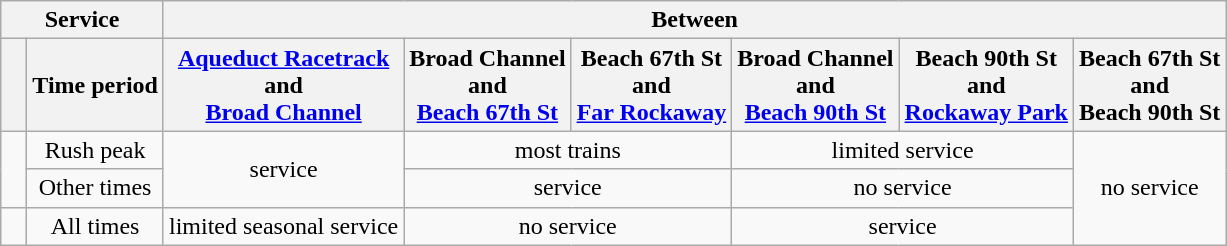<table class="wikitable">
<tr>
<th colspan=2>Service</th>
<th colspan="6">Between</th>
</tr>
<tr style="text-align: center;">
<th width=10> </th>
<th>Time period</th>
<th><a href='#'>Aqueduct Racetrack</a><br>and<br><a href='#'>Broad Channel</a></th>
<th>Broad Channel<br>and<br><a href='#'>Beach 67th St</a></th>
<th>Beach 67th St<br>and<br><a href='#'>Far Rockaway</a></th>
<th>Broad Channel<br>and<br><a href='#'>Beach 90th St</a></th>
<th>Beach 90th St<br>and<br><a href='#'>Rockaway Park</a></th>
<th>Beach 67th St<br>and<br>Beach 90th St</th>
</tr>
<tr style="text-align: center;">
<td rowspan=2></td>
<td>Rush peak</td>
<td rowspan="2">service</td>
<td colspan="2">most trains</td>
<td colspan="2">limited service</td>
<td rowspan="3">no service</td>
</tr>
<tr style="text-align: center;">
<td>Other times</td>
<td colspan="2">service</td>
<td colspan="2">no service</td>
</tr>
<tr style="text-align: center;">
<td></td>
<td>All times</td>
<td colspan="1">limited seasonal service</td>
<td colspan="2">no service</td>
<td colspan="2">service</td>
</tr>
</table>
